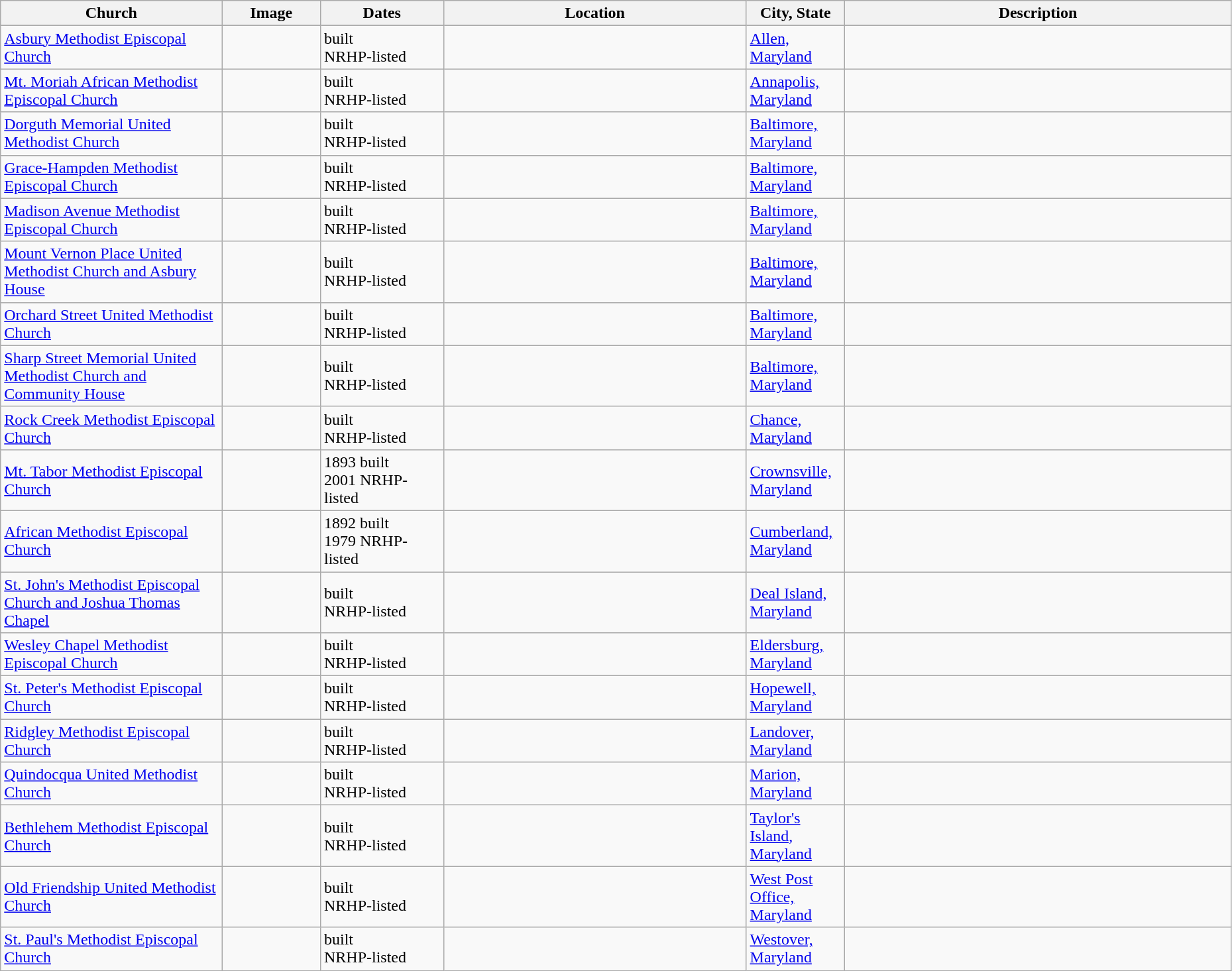<table class="wikitable sortable" style="width:98%">
<tr>
<th style="width:18%;"><strong>Church</strong></th>
<th style="width:8%;" class="unsortable"><strong>Image</strong></th>
<th style="width:10%;"><strong>Dates</strong></th>
<th><strong>Location</strong></th>
<th style="width:8%;"><strong>City, State</strong></th>
<th class="unsortable"><strong>Description</strong></th>
</tr>
<tr>
<td><a href='#'>Asbury Methodist Episcopal Church</a></td>
<td></td>
<td>built<br> NRHP-listed</td>
<td></td>
<td><a href='#'>Allen, Maryland</a></td>
<td></td>
</tr>
<tr>
<td><a href='#'>Mt. Moriah African Methodist Episcopal Church</a></td>
<td></td>
<td>built<br> NRHP-listed</td>
<td></td>
<td><a href='#'>Annapolis, Maryland</a></td>
<td></td>
</tr>
<tr>
<td><a href='#'>Dorguth Memorial United Methodist Church</a></td>
<td></td>
<td>built<br> NRHP-listed</td>
<td></td>
<td><a href='#'>Baltimore, Maryland</a></td>
<td></td>
</tr>
<tr>
<td><a href='#'>Grace-Hampden Methodist Episcopal Church</a></td>
<td></td>
<td>built<br> NRHP-listed</td>
<td></td>
<td><a href='#'>Baltimore, Maryland</a></td>
<td></td>
</tr>
<tr>
<td><a href='#'>Madison Avenue Methodist Episcopal Church</a></td>
<td></td>
<td>built<br> NRHP-listed</td>
<td></td>
<td><a href='#'>Baltimore, Maryland</a></td>
<td></td>
</tr>
<tr>
<td><a href='#'>Mount Vernon Place United Methodist Church and Asbury House</a></td>
<td></td>
<td>built<br> NRHP-listed</td>
<td></td>
<td><a href='#'>Baltimore, Maryland</a></td>
<td></td>
</tr>
<tr>
<td><a href='#'>Orchard Street United Methodist Church</a></td>
<td></td>
<td>built<br> NRHP-listed</td>
<td></td>
<td><a href='#'>Baltimore, Maryland</a></td>
<td></td>
</tr>
<tr>
<td><a href='#'>Sharp Street Memorial United Methodist Church and Community House</a></td>
<td></td>
<td>built<br> NRHP-listed</td>
<td></td>
<td><a href='#'>Baltimore, Maryland</a></td>
<td></td>
</tr>
<tr>
<td><a href='#'>Rock Creek Methodist Episcopal Church</a></td>
<td></td>
<td>built<br> NRHP-listed</td>
<td></td>
<td><a href='#'>Chance, Maryland</a></td>
<td></td>
</tr>
<tr>
<td><a href='#'>Mt. Tabor Methodist Episcopal Church</a></td>
<td></td>
<td>1893 built<br>2001 NRHP-listed</td>
<td></td>
<td><a href='#'>Crownsville, Maryland</a></td>
<td></td>
</tr>
<tr>
<td><a href='#'>African Methodist Episcopal Church</a></td>
<td></td>
<td>1892 built<br>1979 NRHP-listed</td>
<td><small></small></td>
<td><a href='#'>Cumberland, Maryland</a></td>
<td></td>
</tr>
<tr>
<td><a href='#'>St. John's Methodist Episcopal Church and Joshua Thomas Chapel</a></td>
<td></td>
<td>built<br> NRHP-listed</td>
<td></td>
<td><a href='#'>Deal Island, Maryland</a></td>
<td></td>
</tr>
<tr>
<td><a href='#'>Wesley Chapel Methodist Episcopal Church</a></td>
<td></td>
<td>built<br> NRHP-listed</td>
<td></td>
<td><a href='#'>Eldersburg, Maryland</a></td>
<td></td>
</tr>
<tr>
<td><a href='#'>St. Peter's Methodist Episcopal Church</a></td>
<td></td>
<td>built<br> NRHP-listed</td>
<td></td>
<td><a href='#'>Hopewell, Maryland</a></td>
<td></td>
</tr>
<tr>
<td><a href='#'>Ridgley Methodist Episcopal Church</a></td>
<td></td>
<td>built<br> NRHP-listed</td>
<td></td>
<td><a href='#'>Landover, Maryland</a></td>
<td></td>
</tr>
<tr>
<td><a href='#'>Quindocqua United Methodist Church</a></td>
<td></td>
<td>built<br> NRHP-listed</td>
<td></td>
<td><a href='#'>Marion, Maryland</a></td>
<td></td>
</tr>
<tr>
<td><a href='#'>Bethlehem Methodist Episcopal Church</a></td>
<td></td>
<td>built<br> NRHP-listed</td>
<td></td>
<td><a href='#'>Taylor's Island, Maryland</a></td>
<td></td>
</tr>
<tr>
<td><a href='#'>Old Friendship United Methodist Church</a></td>
<td></td>
<td>built<br> NRHP-listed</td>
<td></td>
<td><a href='#'>West Post Office, Maryland</a></td>
<td></td>
</tr>
<tr>
<td><a href='#'>St. Paul's Methodist Episcopal Church</a></td>
<td></td>
<td>built<br> NRHP-listed</td>
<td></td>
<td><a href='#'>Westover, Maryland</a></td>
<td></td>
</tr>
</table>
